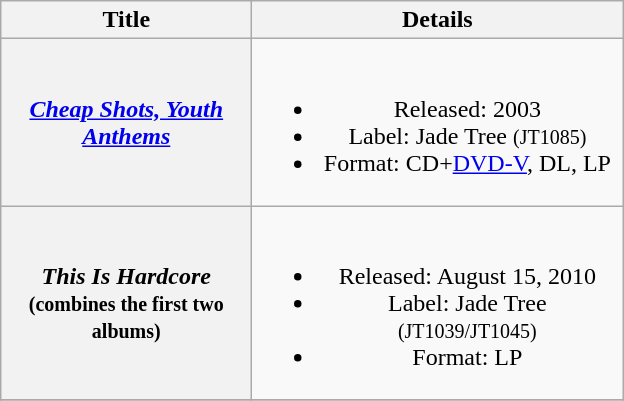<table class="wikitable plainrowheaders" style="text-align:center;">
<tr>
<th rowspan="1" style="width:10em;">Title</th>
<th rowspan="1" style="width:15em;">Details</th>
</tr>
<tr>
<th scope="row"><em><a href='#'>Cheap Shots, Youth Anthems</a></em></th>
<td><br><ul><li>Released: 2003</li><li>Label: Jade Tree <small>(JT1085)</small></li><li>Format: CD+<a href='#'>DVD-V</a>, DL, LP</li></ul></td>
</tr>
<tr>
<th scope="row"><em>This Is Hardcore</em><br><small>(combines the first two albums)</small></th>
<td><br><ul><li>Released: August 15, 2010</li><li>Label: Jade Tree <small>(JT1039/JT1045)</small></li><li>Format: LP</li></ul></td>
</tr>
<tr>
</tr>
</table>
